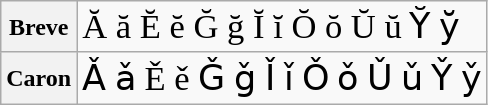<table class="wikitable">
<tr>
<th>Breve</th>
<td><big><big>Ă ă Ĕ ĕ Ğ ğ Ĭ ĭ Ŏ ŏ Ŭ ŭ Y̆ y̆</big></big></td>
</tr>
<tr>
<th>Caron</th>
<td><big><big>Ǎ ǎ Ě ě Ǧ ǧ Ǐ ǐ Ǒ ǒ Ǔ ǔ Y̌ y̌</big></big></td>
</tr>
</table>
